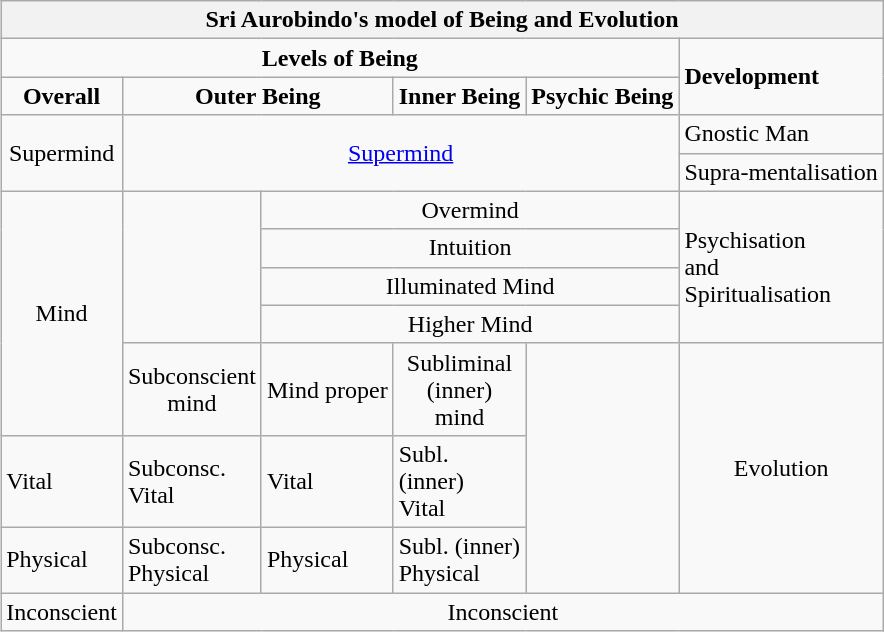<table class="wikitable collapsible collapsed" style="float:right;">
<tr>
<th colspan=6>Sri Aurobindo's model of Being and Evolution</th>
</tr>
<tr>
<td colspan="5" style="text-align:center;"><strong>Levels of Being</strong></td>
<td rowspan=2><strong>Development</strong></td>
</tr>
<tr>
<td style="text-align:center;"><strong>Overall</strong></td>
<td style="text-align:center;" colspan="2"><strong>Outer Being</strong></td>
<td style="text-align:center;"><strong>Inner Being</strong></td>
<td style="text-align:center;"><strong>Psychic Being</strong></td>
</tr>
<tr>
<td Sri aurobindo-overall rowspan="2" style="text-align:center;">Supermind</td>
<td Sri aurobindo-oip rowspan="2" colspan="4" style="text-align:center;"><a href='#'>Supermind</a></td>
<td Sri Aurobindo-Development>Gnostic Man</td>
</tr>
<tr>
<td Sri Aurobindo-Development>Supra-mentalisation</td>
</tr>
<tr>
<td Sri aurobindo-overall rowspan="5" style="text-align:center;">Mind</td>
<td Sri aurobindo-outer rowspan="4"></td>
<td Sri aurobindo-ip colspan="3" style="text-align:center;">Overmind</td>
<td Aurobindo-Development rowspan=4>Psychisation<br>and<br>Spiritualisation</td>
</tr>
<tr>
<td aurobindo-ip colspan="3" style="text-align:center;">Intuition</td>
</tr>
<tr>
<td aurobindo-ip colspan="3" style="text-align:center;">Illuminated Mind</td>
</tr>
<tr>
<td aurobindo-ip colspan="3" style="text-align:center;">Higher Mind</td>
</tr>
<tr>
<td aurobindo-sub style="text-align:center;">Subconscient<br>mind</td>
<td aurobindo-outer style="text-align:center;">Mind proper</td>
<td aurobindo-i style="text-align:center;">Subliminal<br>(inner)<br>mind</td>
<td Aurobindo-P rowspan=3></td>
<td aurobindo-d rowspan="3" style="text-align:center;">Evolution</td>
</tr>
<tr>
<td Aurobindo-Overall>Vital</td>
<td Aurobindo-Sub>Subconsc.<br>Vital</td>
<td Aurobindo-Outer>Vital</td>
<td aurobindo-inner>Subl.<br>(inner)<br>Vital</td>
</tr>
<tr>
<td Aurobindo-Overall>Physical</td>
<td Aurobindo-sub>Subconsc.<br>Physical</td>
<td Aurobindo-Outer>Physical</td>
<td aurobindo-inner>Subl. (inner)<br>Physical</td>
</tr>
<tr>
<td Aurobindo-Overall>Inconscient</td>
<td aurobindo-soip colspan="5" style="text-align:center;">Inconscient</td>
</tr>
</table>
